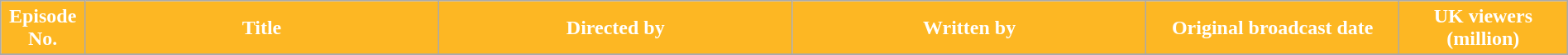<table class="wikitable plainrowheaders" style="width: 100%; margin-right: 0;">
<tr>
<th style="background:#FDB723; color:#fff; width:5%">Episode<br>No.</th>
<th style="background:#FDB723; color:#fff; width:21%">Title</th>
<th style="background:#FDB723; color:#fff; width:21%">Directed by</th>
<th style="background:#FDB723; color:#fff; width:21%">Written by</th>
<th style="background:#FDB723; color:#fff; width:15%">Original broadcast date</th>
<th style="background:#FDB723; color:#fff; width:10%">UK viewers<br>(million)</th>
</tr>
<tr>
</tr>
</table>
